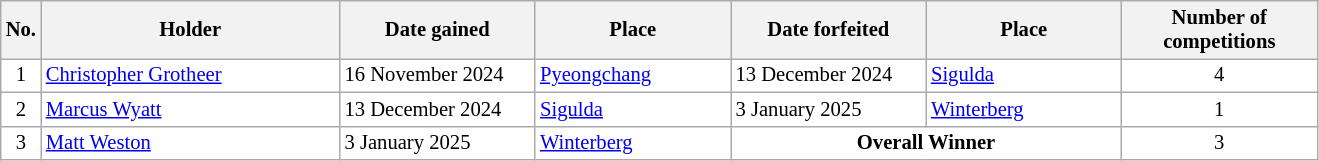<table class="wikitable plainrowheaders" style="background:#fff; font-size:86%; line-height:16px; border:grey solid 1px; border-collapse:collapse;">
<tr>
<th style="width:1em">No.</th>
<th style="width:14em">Holder </th>
<th style="width:9em">Date gained</th>
<th style="width:9em">Place</th>
<th style="width:9em">Date forfeited</th>
<th style="width:9em">Place</th>
<th style="width:9em">Number of competitions</th>
</tr>
<tr>
<td align=center>1</td>
<td> <a href='#'>Christopher Grotheer</a></td>
<td>16 November 2024</td>
<td> <a href='#'>Pyeongchang</a></td>
<td>13 December 2024</td>
<td> <a href='#'>Sigulda</a></td>
<td align=center>4</td>
</tr>
<tr>
<td align=center>2</td>
<td> <a href='#'>Marcus Wyatt</a></td>
<td>13 December 2024</td>
<td> <a href='#'>Sigulda</a></td>
<td>3 January 2025</td>
<td> <a href='#'>Winterberg</a></td>
<td align=center>1</td>
</tr>
<tr>
<td align=center>3</td>
<td> <a href='#'>Matt Weston</a></td>
<td>3 January 2025</td>
<td> <a href='#'>Winterberg</a></td>
<td align=center colspan=2><strong>Overall Winner</strong></td>
<td align=center>3</td>
</tr>
</table>
